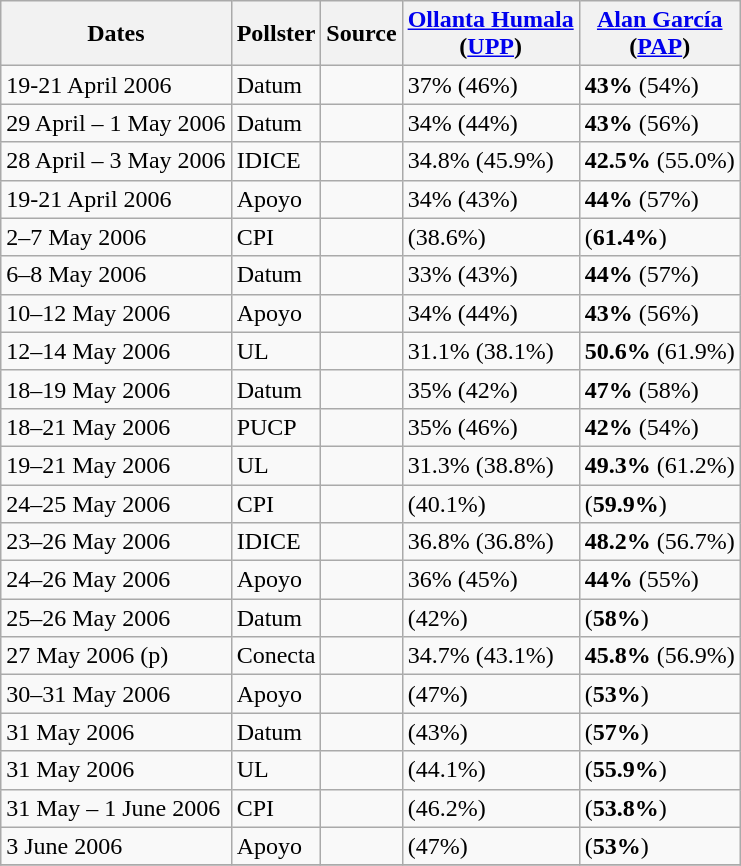<table class="wikitable">
<tr>
<th>Dates</th>
<th>Pollster</th>
<th>Source</th>
<th><a href='#'>Ollanta Humala</a> <br> (<a href='#'>UPP</a>)</th>
<th><a href='#'>Alan García</a> <br> (<a href='#'>PAP</a>)</th>
</tr>
<tr>
<td>19-21 April 2006</td>
<td>Datum</td>
<td></td>
<td>37% (46%)</td>
<td><strong>43%</strong> (54%)</td>
</tr>
<tr>
<td>29 April – 1 May 2006</td>
<td>Datum</td>
<td></td>
<td>34% (44%)</td>
<td><strong>43%</strong> (56%)</td>
</tr>
<tr>
<td>28 April – 3 May 2006</td>
<td>IDICE</td>
<td></td>
<td>34.8% (45.9%)</td>
<td><strong>42.5%</strong> (55.0%)</td>
</tr>
<tr>
<td>19-21 April 2006</td>
<td>Apoyo</td>
<td></td>
<td>34% (43%)</td>
<td><strong>44%</strong> (57%)</td>
</tr>
<tr>
<td>2–7 May 2006</td>
<td>CPI</td>
<td></td>
<td>(38.6%)</td>
<td>(<strong>61.4%</strong>)</td>
</tr>
<tr>
<td>6–8 May 2006</td>
<td>Datum</td>
<td></td>
<td>33% (43%)</td>
<td><strong>44%</strong> (57%)</td>
</tr>
<tr>
<td>10–12 May 2006</td>
<td>Apoyo</td>
<td></td>
<td>34% (44%)</td>
<td><strong>43%</strong> (56%)</td>
</tr>
<tr>
<td>12–14 May 2006</td>
<td>UL</td>
<td></td>
<td>31.1% (38.1%)</td>
<td><strong>50.6%</strong> (61.9%)</td>
</tr>
<tr>
<td>18–19 May 2006</td>
<td>Datum</td>
<td></td>
<td>35% (42%)</td>
<td><strong>47%</strong> (58%)</td>
</tr>
<tr>
<td>18–21 May 2006</td>
<td>PUCP</td>
<td></td>
<td>35% (46%)</td>
<td><strong>42%</strong> (54%)</td>
</tr>
<tr>
<td>19–21 May 2006</td>
<td>UL</td>
<td></td>
<td>31.3% (38.8%)</td>
<td><strong>49.3%</strong> (61.2%)</td>
</tr>
<tr>
<td>24–25 May 2006</td>
<td>CPI</td>
<td></td>
<td>(40.1%)</td>
<td>(<strong>59.9%</strong>)</td>
</tr>
<tr>
<td>23–26 May 2006</td>
<td>IDICE</td>
<td></td>
<td>36.8% (36.8%)</td>
<td><strong>48.2%</strong> (56.7%)</td>
</tr>
<tr>
<td>24–26 May 2006</td>
<td>Apoyo</td>
<td></td>
<td>36% (45%)</td>
<td><strong>44%</strong> (55%)</td>
</tr>
<tr>
<td>25–26 May 2006</td>
<td>Datum</td>
<td></td>
<td>(42%)</td>
<td>(<strong>58%</strong>)</td>
</tr>
<tr>
<td>27 May 2006 (p)</td>
<td>Conecta</td>
<td></td>
<td>34.7% (43.1%)</td>
<td><strong>45.8%</strong> (56.9%)</td>
</tr>
<tr>
<td>30–31 May 2006</td>
<td>Apoyo</td>
<td></td>
<td>(47%)</td>
<td>(<strong>53%</strong>)</td>
</tr>
<tr>
<td>31 May 2006</td>
<td>Datum</td>
<td></td>
<td>(43%)</td>
<td>(<strong>57%</strong>)</td>
</tr>
<tr>
<td>31 May 2006</td>
<td>UL</td>
<td></td>
<td>(44.1%)</td>
<td>(<strong>55.9%</strong>)</td>
</tr>
<tr>
<td>31 May – 1 June 2006</td>
<td>CPI</td>
<td></td>
<td>(46.2%)</td>
<td>(<strong>53.8%</strong>)</td>
</tr>
<tr>
<td>3 June 2006</td>
<td>Apoyo</td>
<td></td>
<td>(47%)</td>
<td>(<strong>53%</strong>)</td>
</tr>
<tr>
</tr>
</table>
